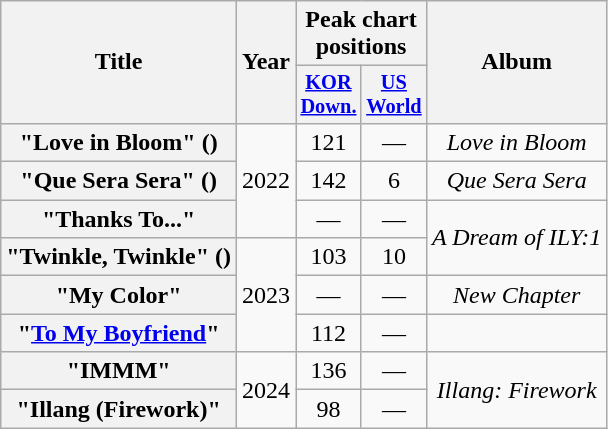<table class="wikitable plainrowheaders" style="text-align:center">
<tr>
<th scope="col" rowspan="2">Title</th>
<th scope="col" rowspan="2">Year</th>
<th scope="col" colspan="2">Peak chart positions</th>
<th scope="col" rowspan="2">Album</th>
</tr>
<tr>
<th scope="col" style="font-size:85%; width:2.5em"><a href='#'>KOR<br>Down.</a><br></th>
<th scope="col" style="font-size:85%; width:2.5em"><a href='#'>US<br>World</a><br></th>
</tr>
<tr>
<th scope="row">"Love in Bloom" ()</th>
<td rowspan="3">2022</td>
<td>121</td>
<td>—</td>
<td><em>Love in Bloom</em></td>
</tr>
<tr>
<th scope="row">"Que Sera Sera" ()</th>
<td>142</td>
<td>6</td>
<td><em>Que Sera Sera</em></td>
</tr>
<tr>
<th scope="row">"Thanks To..."</th>
<td>—</td>
<td>—</td>
<td rowspan="2"><em>A Dream of ILY:1</em></td>
</tr>
<tr>
<th scope="row">"Twinkle, Twinkle" ()</th>
<td rowspan="3">2023</td>
<td>103</td>
<td>10</td>
</tr>
<tr>
<th scope="row">"My Color"</th>
<td>—</td>
<td>—</td>
<td><em>New Chapter</em></td>
</tr>
<tr>
<th scope="row">"<a href='#'>To My Boyfriend</a>"</th>
<td>112</td>
<td>—</td>
<td></td>
</tr>
<tr>
<th scope="row">"IMMM"</th>
<td rowspan="2">2024</td>
<td>136</td>
<td>—</td>
<td rowspan="2"><em>Illang: Firework</em></td>
</tr>
<tr>
<th scope="row">"Illang (Firework)"</th>
<td>98</td>
<td>—</td>
</tr>
</table>
